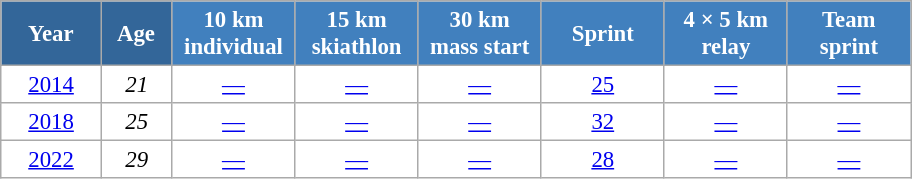<table class="wikitable" style="font-size:95%; text-align:center; border:grey solid 1px; border-collapse:collapse; background:#ffffff;">
<tr>
<th style="background-color:#369; color:white; width:60px;"> Year </th>
<th style="background-color:#369; color:white; width:40px;"> Age </th>
<th style="background-color:#4180be; color:white; width:75px;"> 10 km <br> individual </th>
<th style="background-color:#4180be; color:white; width:75px;"> 15 km <br> skiathlon </th>
<th style="background-color:#4180be; color:white; width:75px;"> 30 km <br> mass start </th>
<th style="background-color:#4180be; color:white; width:75px;"> Sprint </th>
<th style="background-color:#4180be; color:white; width:75px;"> 4 × 5 km <br> relay </th>
<th style="background-color:#4180be; color:white; width:75px;"> Team <br> sprint </th>
</tr>
<tr>
<td><a href='#'>2014</a></td>
<td><em>21</em></td>
<td><a href='#'>—</a></td>
<td><a href='#'>—</a></td>
<td><a href='#'>—</a></td>
<td><a href='#'>25</a></td>
<td><a href='#'>—</a></td>
<td><a href='#'>—</a></td>
</tr>
<tr>
<td><a href='#'>2018</a></td>
<td><em>25</em></td>
<td><a href='#'>—</a></td>
<td><a href='#'>—</a></td>
<td><a href='#'>—</a></td>
<td><a href='#'>32</a></td>
<td><a href='#'>—</a></td>
<td><a href='#'>—</a></td>
</tr>
<tr>
<td><a href='#'>2022</a></td>
<td><em>29</em></td>
<td><a href='#'>—</a></td>
<td><a href='#'>—</a></td>
<td><a href='#'>—</a></td>
<td><a href='#'>28</a></td>
<td><a href='#'>—</a></td>
<td><a href='#'>—</a></td>
</tr>
</table>
